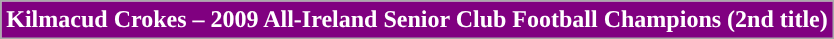<table class="wikitable">
<tr>
<th style="background:purple; color:white; ">Kilmacud Crokes – 2009 All-Ireland Senior Club Football Champions (2nd title)</th>
</tr>
</table>
